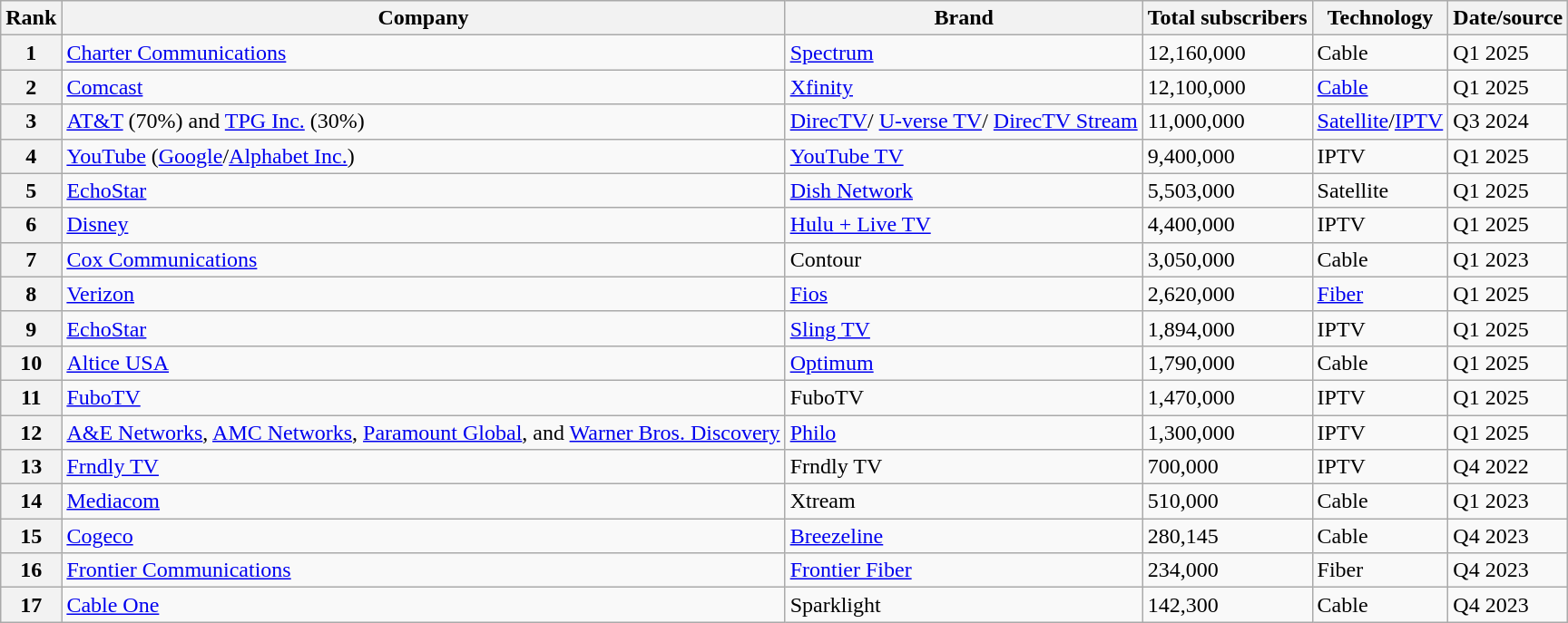<table class="wikitable sortable">
<tr>
<th>Rank</th>
<th>Company</th>
<th>Brand</th>
<th data-sort-type="number">Total subscribers</th>
<th>Technology</th>
<th>Date/source</th>
</tr>
<tr>
<th>1</th>
<td><a href='#'>Charter Communications</a></td>
<td><a href='#'>Spectrum</a></td>
<td>12,160,000</td>
<td>Cable</td>
<td>Q1 2025</td>
</tr>
<tr>
<th>2</th>
<td><a href='#'>Comcast</a></td>
<td><a href='#'>Xfinity</a></td>
<td>12,100,000</td>
<td><a href='#'>Cable</a></td>
<td>Q1 2025</td>
</tr>
<tr>
<th>3</th>
<td><a href='#'>AT&T</a> (70%) and <a href='#'>TPG Inc.</a> (30%)</td>
<td><a href='#'>DirecTV</a>/ <a href='#'>U-verse TV</a>/ <a href='#'>DirecTV Stream</a></td>
<td>11,000,000</td>
<td><a href='#'>Satellite</a>/<a href='#'>IPTV</a></td>
<td>Q3 2024</td>
</tr>
<tr>
<th>4</th>
<td><a href='#'>YouTube</a> (<a href='#'>Google</a>/<a href='#'>Alphabet Inc.</a>)</td>
<td><a href='#'>YouTube TV</a></td>
<td>9,400,000</td>
<td>IPTV</td>
<td>Q1 2025</td>
</tr>
<tr>
<th>5</th>
<td><a href='#'>EchoStar</a></td>
<td><a href='#'>Dish Network</a></td>
<td>5,503,000</td>
<td>Satellite</td>
<td>Q1 2025</td>
</tr>
<tr>
<th>6</th>
<td><a href='#'>Disney</a></td>
<td><a href='#'>Hulu + Live TV</a></td>
<td>4,400,000</td>
<td>IPTV</td>
<td>Q1 2025</td>
</tr>
<tr>
<th>7</th>
<td><a href='#'>Cox Communications</a></td>
<td>Contour</td>
<td>3,050,000</td>
<td>Cable</td>
<td>Q1 2023</td>
</tr>
<tr>
<th>8</th>
<td><a href='#'>Verizon</a></td>
<td><a href='#'>Fios</a></td>
<td>2,620,000</td>
<td><a href='#'>Fiber</a></td>
<td>Q1 2025</td>
</tr>
<tr>
<th>9</th>
<td><a href='#'>EchoStar</a></td>
<td><a href='#'>Sling TV</a></td>
<td>1,894,000</td>
<td>IPTV</td>
<td>Q1 2025</td>
</tr>
<tr>
<th>10</th>
<td><a href='#'>Altice USA</a></td>
<td><a href='#'>Optimum</a></td>
<td>1,790,000</td>
<td>Cable</td>
<td>Q1 2025</td>
</tr>
<tr>
<th>11</th>
<td><a href='#'>FuboTV</a></td>
<td>FuboTV</td>
<td>1,470,000</td>
<td>IPTV</td>
<td>Q1 2025</td>
</tr>
<tr>
<th>12</th>
<td><a href='#'>A&E Networks</a>, <a href='#'>AMC Networks</a>, <a href='#'>Paramount Global</a>, and <a href='#'>Warner Bros. Discovery</a></td>
<td><a href='#'>Philo</a></td>
<td>1,300,000</td>
<td>IPTV</td>
<td>Q1 2025</td>
</tr>
<tr>
<th>13</th>
<td><a href='#'>Frndly TV</a></td>
<td>Frndly TV</td>
<td>700,000</td>
<td>IPTV</td>
<td>Q4 2022</td>
</tr>
<tr>
<th>14</th>
<td><a href='#'>Mediacom</a></td>
<td>Xtream</td>
<td>510,000</td>
<td>Cable</td>
<td>Q1 2023</td>
</tr>
<tr>
<th>15</th>
<td><a href='#'>Cogeco</a></td>
<td><a href='#'>Breezeline</a></td>
<td>280,145</td>
<td>Cable</td>
<td>Q4 2023</td>
</tr>
<tr>
<th>16</th>
<td><a href='#'>Frontier Communications</a></td>
<td><a href='#'>Frontier Fiber</a></td>
<td>234,000</td>
<td>Fiber</td>
<td>Q4 2023</td>
</tr>
<tr>
<th>17</th>
<td><a href='#'>Cable One</a></td>
<td>Sparklight</td>
<td>142,300</td>
<td>Cable</td>
<td>Q4 2023</td>
</tr>
</table>
